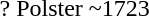<table>
<tr>
<td>? Polster</td>
<td>~1723</td>
</tr>
<tr>
</tr>
</table>
